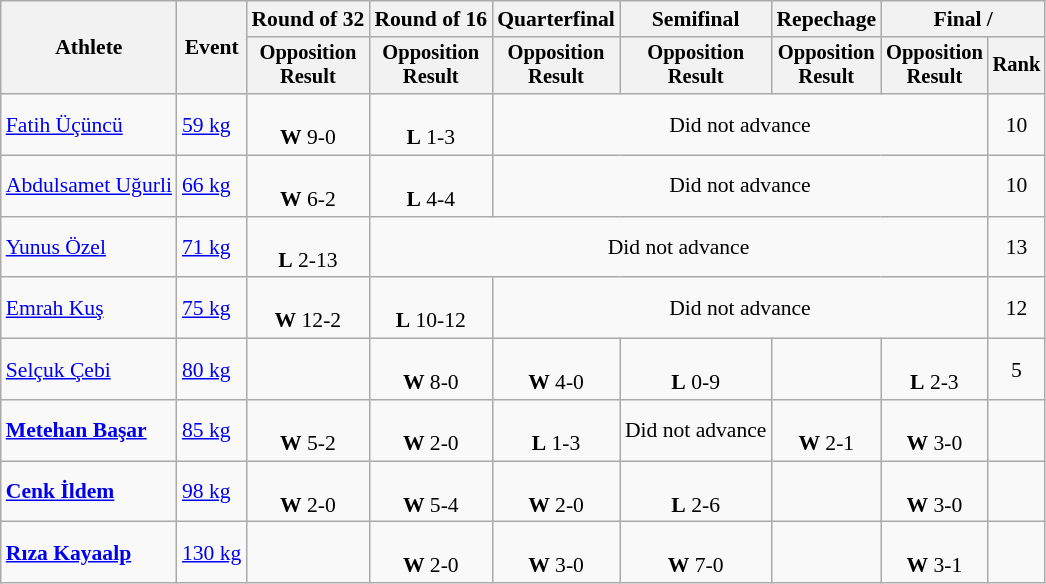<table class="wikitable" style="font-size:90%">
<tr>
<th rowspan="2">Athlete</th>
<th rowspan="2">Event</th>
<th>Round of 32</th>
<th>Round of 16</th>
<th>Quarterfinal</th>
<th>Semifinal</th>
<th>Repechage</th>
<th colspan=2>Final / </th>
</tr>
<tr style="font-size: 95%">
<th>Opposition<br>Result</th>
<th>Opposition<br>Result</th>
<th>Opposition<br>Result</th>
<th>Opposition<br>Result</th>
<th>Opposition<br>Result</th>
<th>Opposition<br>Result</th>
<th>Rank</th>
</tr>
<tr align=center>
<td align=left><a href='#'>Fatih Üçüncü</a></td>
<td align=left><a href='#'>59 kg</a></td>
<td><br><strong>W</strong> 9-0</td>
<td><br><strong>L</strong> 1-3</td>
<td colspan="4">Did not advance</td>
<td>10</td>
</tr>
<tr align=center>
<td align=left><a href='#'>Abdulsamet Uğurli</a></td>
<td align=left><a href='#'>66 kg</a></td>
<td><br><strong>W</strong> 6-2</td>
<td><br><strong>L</strong> 4-4</td>
<td colspan="4">Did not advance</td>
<td>10</td>
</tr>
<tr align=center>
<td align=left><a href='#'>Yunus Özel</a></td>
<td align=left><a href='#'>71 kg</a></td>
<td><br><strong>L</strong> 2-13</td>
<td colspan="5">Did not advance</td>
<td>13</td>
</tr>
<tr align=center>
<td align=left><a href='#'>Emrah Kuş</a></td>
<td align=left><a href='#'>75 kg</a></td>
<td><br><strong>W</strong> 12-2</td>
<td><br><strong>L</strong> 10-12</td>
<td colspan="4">Did not advance</td>
<td>12</td>
</tr>
<tr align=center>
<td align=left><a href='#'>Selçuk Çebi</a></td>
<td align=left><a href='#'>80 kg</a></td>
<td></td>
<td><br><strong>W</strong> 8-0</td>
<td><br><strong>W</strong> 4-0</td>
<td><br><strong>L</strong> 0-9</td>
<td></td>
<td><br><strong>L</strong> 2-3</td>
<td>5</td>
</tr>
<tr align=center>
<td align=left><strong><a href='#'>Metehan Başar</a></strong></td>
<td align=left><a href='#'>85 kg</a></td>
<td><br><strong>W</strong> 5-2</td>
<td><br><strong>W</strong> 2-0</td>
<td><br><strong>L</strong> 1-3</td>
<td>Did not advance</td>
<td><br><strong>W</strong> 2-1</td>
<td><br><strong>W</strong> 3-0</td>
<td></td>
</tr>
<tr align=center>
<td align=left><strong><a href='#'>Cenk İldem</a></strong></td>
<td align=left><a href='#'>98 kg</a></td>
<td><br><strong>W</strong> 2-0</td>
<td><br><strong>W</strong> 5-4</td>
<td><br><strong>W</strong> 2-0</td>
<td><br><strong>L</strong> 2-6</td>
<td></td>
<td><br><strong>W</strong> 3-0</td>
<td></td>
</tr>
<tr align=center>
<td align=left><strong><a href='#'>Rıza Kayaalp</a></strong></td>
<td align=left><a href='#'>130 kg</a></td>
<td></td>
<td><br><strong>W</strong> 2-0</td>
<td><br><strong>W</strong> 3-0</td>
<td><br><strong>W</strong> 7-0</td>
<td></td>
<td><br><strong>W</strong> 3-1</td>
<td></td>
</tr>
</table>
